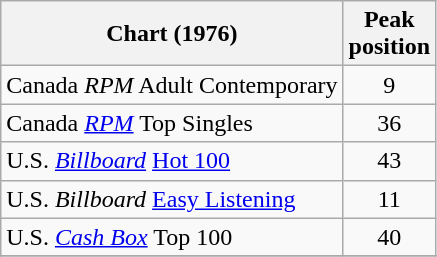<table class="wikitable sortable">
<tr>
<th>Chart (1976)</th>
<th>Peak<br>position</th>
</tr>
<tr>
<td>Canada <em>RPM</em> Adult Contemporary</td>
<td style="text-align:center;">9</td>
</tr>
<tr>
<td>Canada <em><a href='#'>RPM</a></em> Top Singles</td>
<td style="text-align:center;">36</td>
</tr>
<tr>
<td>U.S. <em><a href='#'>Billboard</a></em> <a href='#'>Hot 100</a></td>
<td style="text-align:center;">43</td>
</tr>
<tr>
<td>U.S. <em>Billboard</em> <a href='#'>Easy Listening</a></td>
<td style="text-align:center;">11</td>
</tr>
<tr>
<td>U.S. <a href='#'><em>Cash Box</em></a> Top 100</td>
<td align="center">40</td>
</tr>
<tr>
</tr>
</table>
